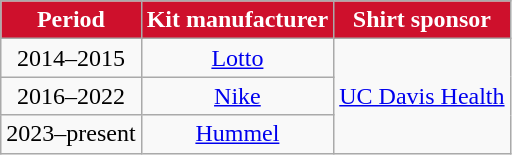<table class="wikitable" style="text-align: center">
<tr>
<th style="color:#FFFFFF; background:#ce102c;">Period</th>
<th style="color:#FFFFFF; background:#ce102c;">Kit manufacturer</th>
<th style="color:#FFFFFF; background:#ce102c;">Shirt sponsor</th>
</tr>
<tr>
<td>2014–2015</td>
<td><a href='#'>Lotto</a></td>
<td rowspan="4"><a href='#'>UC Davis Health</a></td>
</tr>
<tr>
<td>2016–2022</td>
<td><a href='#'>Nike</a></td>
</tr>
<tr>
<td>2023–present</td>
<td><a href='#'>Hummel</a></td>
</tr>
</table>
